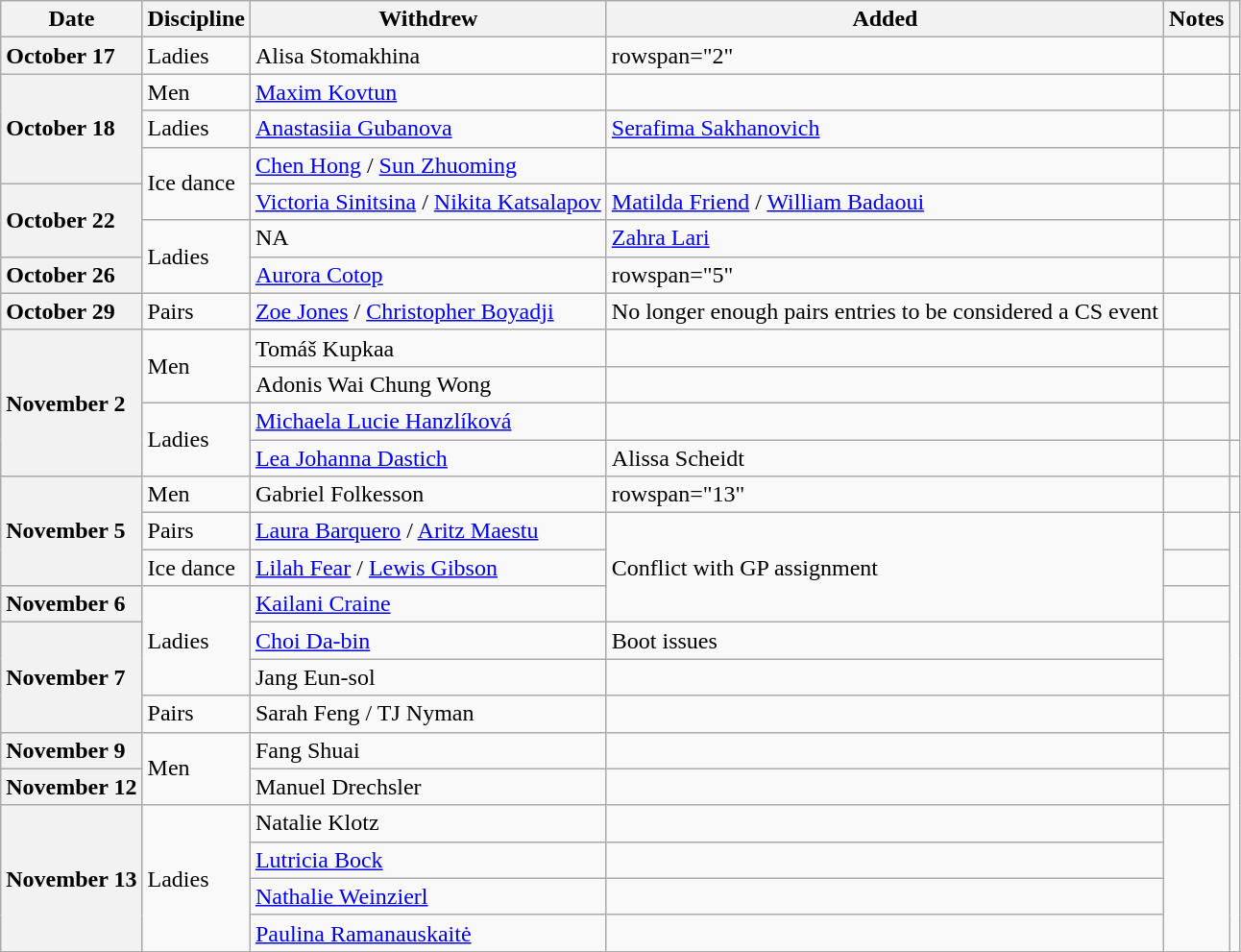<table class="wikitable unsortable">
<tr>
<th scope="col">Date</th>
<th scope="col">Discipline</th>
<th scope="col">Withdrew</th>
<th scope="col">Added</th>
<th scope="col">Notes</th>
<th scope="col"></th>
</tr>
<tr>
<th scope="row" style="text-align:left">October 17</th>
<td>Ladies</td>
<td> Alisa Stomakhina</td>
<td>rowspan="2" </td>
<td></td>
<td></td>
</tr>
<tr>
<th scope="row" style="text-align:left" rowspan="3">October 18</th>
<td>Men</td>
<td> <a href='#'>Maxim Kovtun</a></td>
<td></td>
<td></td>
</tr>
<tr>
<td>Ladies</td>
<td> <a href='#'>Anastasiia Gubanova</a></td>
<td> <a href='#'>Serafima Sakhanovich</a></td>
<td></td>
<td></td>
</tr>
<tr>
<td rowspan="2">Ice dance</td>
<td> <a href='#'>Chen Hong</a> / <a href='#'>Sun Zhuoming</a></td>
<td></td>
<td></td>
<td></td>
</tr>
<tr>
<th scope="row" style="text-align:left" rowspan="2">October 22</th>
<td> <a href='#'>Victoria Sinitsina</a> / <a href='#'>Nikita Katsalapov</a></td>
<td> <a href='#'>Matilda Friend</a> / <a href='#'>William Badaoui</a></td>
<td></td>
<td></td>
</tr>
<tr>
<td rowspan="2">Ladies</td>
<td>NA</td>
<td> <a href='#'>Zahra Lari</a></td>
<td></td>
<td></td>
</tr>
<tr>
<th scope="row" style="text-align:left">October 26</th>
<td> <a href='#'>Aurora Cotop</a></td>
<td>rowspan="5" </td>
<td></td>
<td></td>
</tr>
<tr>
<th scope="row" style="text-align:left">October 29</th>
<td>Pairs</td>
<td> <a href='#'>Zoe Jones</a> / <a href='#'>Christopher Boyadji</a></td>
<td>No longer enough pairs entries to be considered a CS event</td>
<td></td>
</tr>
<tr>
<th scope="row" style="text-align:left" rowspan="4">November 2</th>
<td rowspan="2">Men</td>
<td> Tomáš Kupkaa</td>
<td></td>
<td></td>
</tr>
<tr>
<td> Adonis Wai Chung Wong</td>
<td></td>
<td></td>
</tr>
<tr>
<td rowspan="2">Ladies</td>
<td> <a href='#'>Michaela Lucie Hanzlíková</a></td>
<td></td>
<td></td>
</tr>
<tr>
<td> <a href='#'>Lea Johanna Dastich</a></td>
<td> Alissa Scheidt</td>
<td></td>
<td></td>
</tr>
<tr>
<th scope="row" style="text-align:left" rowspan="3">November 5</th>
<td>Men</td>
<td> Gabriel Folkesson</td>
<td>rowspan="13" </td>
<td></td>
<td></td>
</tr>
<tr>
<td>Pairs</td>
<td> <a href='#'>Laura Barquero</a> / <a href='#'>Aritz Maestu</a></td>
<td rowspan="3">Conflict with GP assignment</td>
<td></td>
</tr>
<tr>
<td>Ice dance</td>
<td> <a href='#'>Lilah Fear</a> / <a href='#'>Lewis Gibson</a></td>
<td></td>
</tr>
<tr>
<th scope="row" style="text-align:left">November 6</th>
<td rowspan="3">Ladies</td>
<td> <a href='#'>Kailani Craine</a></td>
<td></td>
</tr>
<tr>
<th scope="row" style="text-align:left" rowspan="3">November 7</th>
<td> <a href='#'>Choi Da-bin</a></td>
<td>Boot issues</td>
<td rowspan="2"></td>
</tr>
<tr>
<td> Jang Eun-sol</td>
<td></td>
</tr>
<tr>
<td>Pairs</td>
<td> Sarah Feng / TJ Nyman</td>
<td></td>
<td></td>
</tr>
<tr>
<th scope="row" style="text-align:left">November 9</th>
<td rowspan="2">Men</td>
<td> Fang Shuai</td>
<td></td>
<td></td>
</tr>
<tr>
<th scope="row" style="text-align:left">November 12</th>
<td> Manuel Drechsler</td>
<td></td>
<td></td>
</tr>
<tr>
<th scope="row" style="text-align:left" rowspan="4">November 13</th>
<td rowspan="4">Ladies</td>
<td> Natalie Klotz</td>
<td></td>
<td rowspan="4"></td>
</tr>
<tr>
<td> <a href='#'>Lutricia Bock</a></td>
<td></td>
</tr>
<tr>
<td> <a href='#'>Nathalie Weinzierl</a></td>
<td></td>
</tr>
<tr>
<td> <a href='#'>Paulina Ramanauskaitė</a></td>
<td></td>
</tr>
</table>
